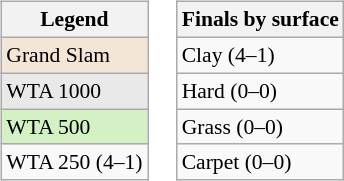<table>
<tr valign=top>
<td><br><table class=wikitable style="font-size:90%">
<tr>
<th>Legend</th>
</tr>
<tr>
<td bgcolor=#f3e6d7>Grand Slam</td>
</tr>
<tr>
<td bgcolor=#e9e9e9>WTA 1000</td>
</tr>
<tr>
<td bgcolor=#d4f1c5>WTA 500</td>
</tr>
<tr>
<td>WTA 250 (4–1)</td>
</tr>
</table>
</td>
<td><br><table class=wikitable style="font-size:90%">
<tr>
<th>Finals by surface</th>
</tr>
<tr>
<td>Clay (4–1)</td>
</tr>
<tr>
<td>Hard (0–0)</td>
</tr>
<tr>
<td>Grass (0–0)</td>
</tr>
<tr>
<td>Carpet (0–0)</td>
</tr>
</table>
</td>
</tr>
</table>
